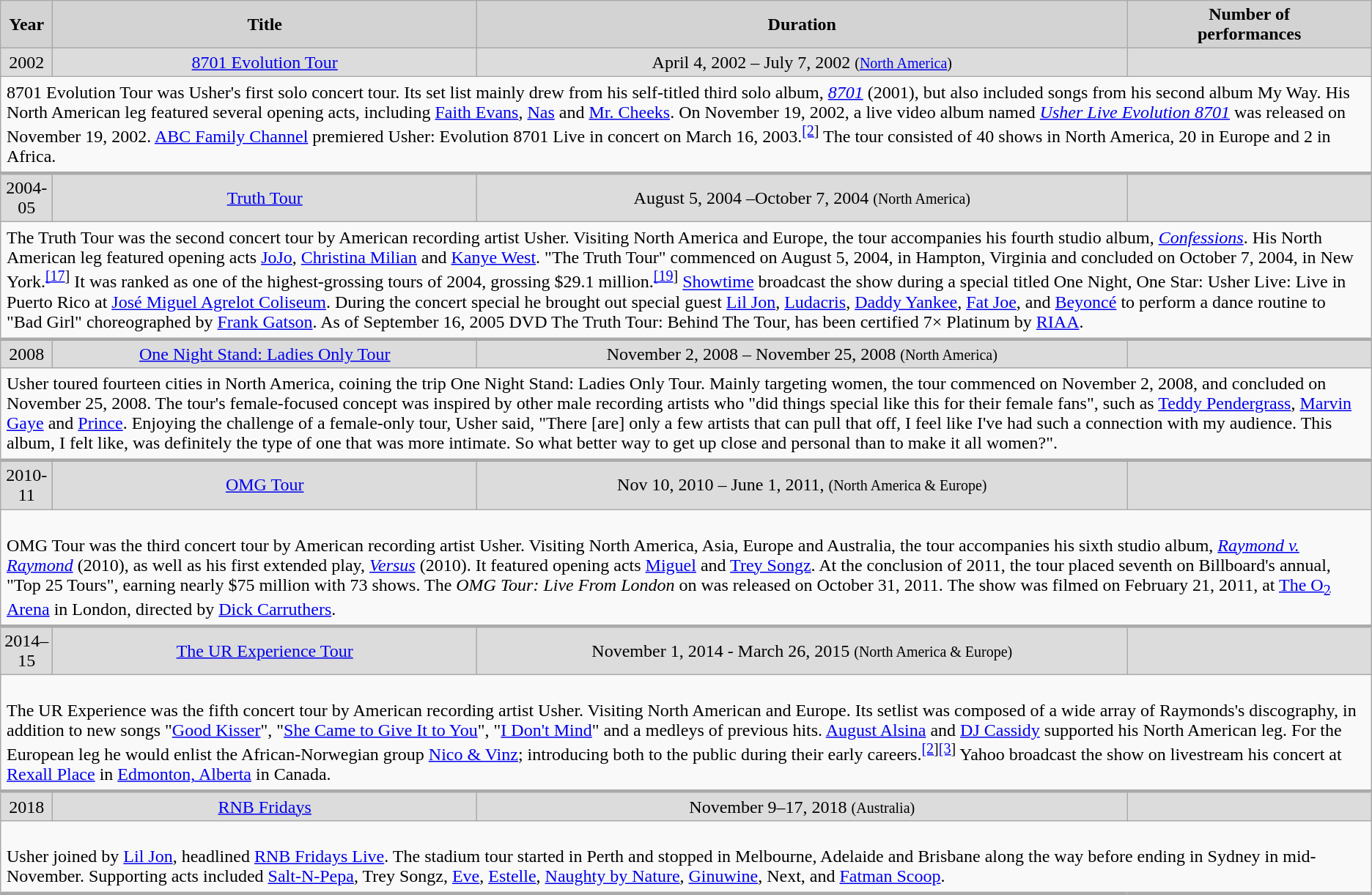<table class="wikitable">
<tr>
<th style="background:#d3d3d3;">Year</th>
<th style="background:#d3d3d3;">Title</th>
<th style="background:#d3d3d3;">Duration</th>
<th style="background:#d3d3d3;">Number of<br>performances</th>
</tr>
<tr>
<td style="text-align:center; background:#dcdcdc; width:5px;;">2002</td>
<td style="background:#dcdcdc; text-align:center;"><a href='#'>8701 Evolution Tour</a></td>
<td style="background:#dcdcdc; text-align:center;">April 4, 2002 – July 7, 2002 <small>(<a href='#'>North America</a>)</small></td>
<td style="background:#dcdcdc;"></td>
</tr>
<tr>
<td colspan="4" style="border-bottom-width:3px; padding:5px;">8701 Evolution Tour was Usher's first solo concert tour. Its set list mainly drew from his self-titled third solo album, <em><a href='#'>8701</a></em> (2001), but also included songs from his second album My Way. His North American leg featured several opening acts, including <a href='#'>Faith Evans</a>, <a href='#'>Nas</a> and <a href='#'>Mr. Cheeks</a>. On November 19, 2002, a live video album named <em><a href='#'>Usher Live Evolution 8701</a></em> was released on November 19, 2002. <a href='#'>ABC Family Channel</a> premiered Usher: Evolution 8701 Live in concert on March 16, 2003.<sup><a href='#'>[2</a>]</sup> The tour consisted of 40 shows in North America, 20 in Europe and 2 in Africa.</td>
</tr>
<tr>
<td style="text-align:center; background:#dcdcdc; width:5px;;">2004-05</td>
<td style="background:#dcdcdc; text-align:center;"><a href='#'>Truth Tour</a></td>
<td style="background:#dcdcdc; text-align:center;">August 5, 2004 –October 7, 2004 <small>(North America)</small></td>
<td style="background:#dcdcdc;"></td>
</tr>
<tr>
<td colspan="4" style="border-bottom-width:3px; padding:5px;">The Truth Tour was the second concert tour by American recording artist Usher. Visiting North America and Europe, the tour accompanies his fourth studio album, <em><a href='#'>Confessions</a></em>. His North American leg featured opening acts <a href='#'>JoJo</a>, <a href='#'>Christina Milian</a> and <a href='#'>Kanye West</a>. "The Truth Tour" commenced on August 5, 2004, in Hampton, Virginia and concluded on October 7, 2004, in New York.<sup><a href='#'>[17</a>]</sup> It was ranked as one of the highest-grossing tours of 2004, grossing $29.1 million.<sup><a href='#'>[19</a>]</sup> <a href='#'>Showtime</a> broadcast the show during a special titled One Night, One Star: Usher Live: Live in Puerto Rico at <a href='#'>José Miguel Agrelot Coliseum</a>. During the concert special he brought out special guest <a href='#'>Lil Jon</a>, <a href='#'>Ludacris</a>, <a href='#'>Daddy Yankee</a>, <a href='#'>Fat Joe</a>, and <a href='#'>Beyoncé</a> to perform a dance routine to "Bad Girl" choreographed by <a href='#'>Frank Gatson</a>. As of September 16, 2005 DVD The Truth Tour: Behind The Tour, has been certified 7× Platinum by <a href='#'>RIAA</a>.</td>
</tr>
<tr>
<td style="text-align:center; background:#dcdcdc; width:5px;;">2008</td>
<td style="background:#dcdcdc; text-align:center;"><a href='#'>One Night Stand: Ladies Only Tour</a></td>
<td style="background:#dcdcdc; text-align:center;">November 2, 2008 – November 25, 2008 <small>(North America)</small></td>
<td style="background:#dcdcdc;"><br></td>
</tr>
<tr>
<td colspan="4" style="border-bottom-width:3px; padding:5px;">Usher toured fourteen cities in North America, coining the trip One Night Stand: Ladies Only Tour. Mainly targeting women, the tour commenced on November 2, 2008, and concluded on November 25, 2008. The tour's female-focused concept was inspired by other male recording artists who "did things special like this for their female fans", such as <a href='#'>Teddy Pendergrass</a>, <a href='#'>Marvin Gaye</a> and <a href='#'>Prince</a>. Enjoying the challenge of a female-only tour, Usher said, "There [are] only a few artists that can pull that off, I feel like I've had such a connection with my audience. This album, I felt like, was definitely the type of one that was more intimate. So what better way to get up close and personal than to make it all women?".</td>
</tr>
<tr>
<td style="text-align:center; background:#dcdcdc; width:5px;;">2010-11</td>
<td style="background:#dcdcdc; text-align:center;"><a href='#'>OMG Tour</a></td>
<td style="background:#dcdcdc; text-align:center;">Nov 10, 2010 – June 1, 2011, <small>(North America & Europe)</small></td>
<td style="background:#dcdcdc;"></td>
</tr>
<tr>
<td colspan="4" style="border-bottom-width:3px; padding:5px;"><br>OMG Tour was the third concert tour by American recording artist Usher. Visiting North America, Asia, Europe and Australia, the tour accompanies his sixth studio album, <em><a href='#'>Raymond v. Raymond</a></em> (2010), as well as his first extended play, <a href='#'><em>Versus</em></a> (2010). It featured opening acts <a href='#'>Miguel</a> and <a href='#'>Trey Songz</a>. At the conclusion of 2011, the tour placed seventh on Billboard's annual, "Top 25 Tours", earning nearly $75 million with 73 shows. The <em>OMG Tour: Live From London</em> on was released on October 31, 2011. The show was filmed on February 21, 2011, at <a href='#'>The O<sub>2</sub> Arena</a> in London, directed by <a href='#'>Dick Carruthers</a>.</td>
</tr>
<tr>
<td style="text-align:center; background:#dcdcdc; width:5px;;">2014–15</td>
<td style="background:#dcdcdc; text-align:center;"><a href='#'>The UR Experience Tour</a></td>
<td style="background:#dcdcdc; text-align:center;">November 1, 2014 - March 26, 2015 <small>(North America & Europe)</small></td>
<td style="background:#dcdcdc;"></td>
</tr>
<tr>
<td colspan="4" style="border-bottom-width:3px; padding:5px;"><br>The UR Experience was the fifth concert tour by American recording artist Usher. Visiting North American and Europe. Its setlist was composed of a wide array of Raymonds's discography, in addition to new songs "<a href='#'>Good Kisser</a>", "<a href='#'>She Came to Give It to You</a>", "<a href='#'>I Don't Mind</a>" and a medleys of previous hits. <a href='#'>August Alsina</a> and <a href='#'>DJ Cassidy</a> supported his North American leg. For the European leg he would enlist the African-Norwegian group <a href='#'>Nico & Vinz</a>; introducing both to the public during their early careers.<sup><a href='#'>[2</a>]<a href='#'>[3</a>]</sup> Yahoo broadcast the show on livestream his concert at <a href='#'>Rexall Place</a> in <a href='#'>Edmonton, Alberta</a> in Canada.</td>
</tr>
<tr>
<td style="text-align:center; background:#dcdcdc; width:5px;;">2018</td>
<td style="background:#dcdcdc; text-align:center;"><a href='#'>RNB Fridays</a></td>
<td style="background:#dcdcdc; text-align:center;">November 9–17, 2018 <small>(Australia)</small></td>
<td style="background:#dcdcdc;"></td>
</tr>
<tr>
<td colspan="4" style="border-bottom-width:3px; padding:5px;"><br>Usher joined by <a href='#'>Lil Jon</a>, headlined <a href='#'>RNB Fridays Live</a>. The stadium tour started in Perth and stopped in Melbourne, Adelaide and Brisbane along the way before ending in Sydney in mid-November. Supporting acts included <a href='#'>Salt-N-Pepa</a>, Trey Songz, <a href='#'>Eve</a>, <a href='#'>Estelle</a>, <a href='#'>Naughty by Nature</a>, <a href='#'>Ginuwine</a>, Next, and <a href='#'>Fatman Scoop</a>.</td>
</tr>
</table>
